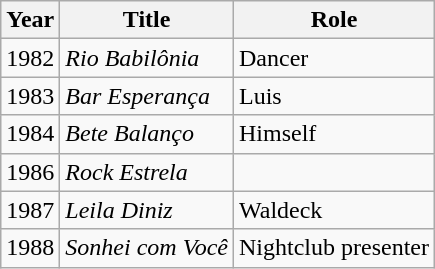<table class="wikitable">
<tr>
<th>Year</th>
<th>Title</th>
<th>Role</th>
</tr>
<tr>
<td>1982</td>
<td><em>Rio Babilônia</em></td>
<td>Dancer</td>
</tr>
<tr>
<td>1983</td>
<td><em>Bar Esperança</em></td>
<td>Luis</td>
</tr>
<tr>
<td>1984</td>
<td><em>Bete Balanço</em></td>
<td>Himself</td>
</tr>
<tr>
<td>1986</td>
<td><em>Rock Estrela</em></td>
<td></td>
</tr>
<tr>
<td>1987</td>
<td><em>Leila Diniz</em></td>
<td>Waldeck</td>
</tr>
<tr>
<td>1988</td>
<td><em>Sonhei com Você</em></td>
<td>Nightclub presenter</td>
</tr>
</table>
